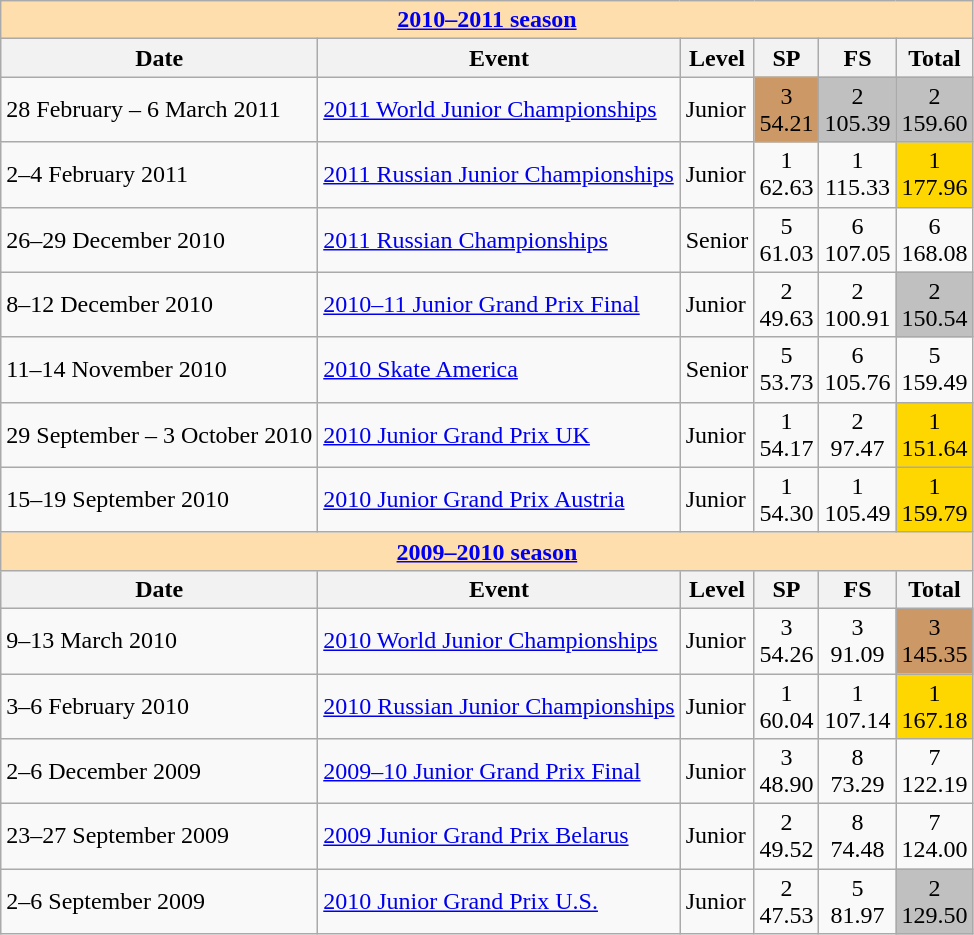<table class="wikitable">
<tr>
<td style="background-color: #ffdead;" colspan=6 align=center><strong><a href='#'>2010–2011 season</a></strong></td>
</tr>
<tr>
<th>Date</th>
<th>Event</th>
<th>Level</th>
<th>SP</th>
<th>FS</th>
<th>Total</th>
</tr>
<tr>
<td>28 February – 6 March 2011</td>
<td><a href='#'>2011 World Junior Championships</a></td>
<td>Junior</td>
<td align=center bgcolor=cc9966>3 <br> 54.21</td>
<td align=center bgcolor=silver>2 <br> 105.39</td>
<td align=center bgcolor=silver>2 <br> 159.60</td>
</tr>
<tr>
<td>2–4 February 2011</td>
<td><a href='#'>2011 Russian Junior Championships</a></td>
<td>Junior</td>
<td align=center>1 <br> 62.63</td>
<td align=center>1 <br> 115.33</td>
<td align=center bgcolor=gold>1 <br> 177.96</td>
</tr>
<tr>
<td>26–29 December 2010</td>
<td><a href='#'>2011 Russian Championships</a></td>
<td>Senior</td>
<td align=center>5 <br> 61.03</td>
<td align=center>6 <br> 107.05</td>
<td align=center>6 <br> 168.08</td>
</tr>
<tr>
<td>8–12 December 2010</td>
<td><a href='#'>2010–11 Junior Grand Prix Final</a></td>
<td>Junior</td>
<td align=center>2 <br> 49.63</td>
<td align=center>2 <br> 100.91</td>
<td align=center bgcolor=silver>2 <br> 150.54</td>
</tr>
<tr>
<td>11–14 November 2010</td>
<td><a href='#'>2010 Skate America</a></td>
<td>Senior</td>
<td align=center>5 <br> 53.73</td>
<td align=center>6 <br> 105.76</td>
<td align=center>5 <br> 159.49</td>
</tr>
<tr>
<td>29 September – 3 October 2010</td>
<td><a href='#'>2010 Junior Grand Prix UK</a></td>
<td>Junior</td>
<td align=center>1 <br> 54.17</td>
<td align=center>2 <br> 97.47</td>
<td align=center bgcolor=gold>1 <br> 151.64</td>
</tr>
<tr>
<td>15–19 September 2010</td>
<td><a href='#'>2010 Junior Grand Prix Austria</a></td>
<td>Junior</td>
<td align=center>1 <br> 54.30</td>
<td align=center>1 <br> 105.49</td>
<td align=center bgcolor=gold>1 <br> 159.79</td>
</tr>
<tr>
<td style="background-color: #ffdead;" colspan=6 align=center><strong><a href='#'>2009–2010 season</a></strong></td>
</tr>
<tr>
<th>Date</th>
<th>Event</th>
<th>Level</th>
<th>SP</th>
<th>FS</th>
<th>Total</th>
</tr>
<tr>
<td>9–13 March 2010</td>
<td><a href='#'>2010 World Junior Championships</a></td>
<td>Junior</td>
<td align=center>3 <br> 54.26</td>
<td align=center>3 <br> 91.09</td>
<td align=center bgcolor=cc9966>3 <br> 145.35</td>
</tr>
<tr>
<td>3–6 February 2010</td>
<td><a href='#'>2010 Russian Junior Championships</a></td>
<td>Junior</td>
<td align=center>1 <br> 60.04</td>
<td align=center>1 <br> 107.14</td>
<td align=center bgcolor=gold>1 <br> 167.18</td>
</tr>
<tr>
<td>2–6 December 2009</td>
<td><a href='#'>2009–10 Junior Grand Prix Final</a></td>
<td>Junior</td>
<td align=center>3 <br> 48.90</td>
<td align=center>8 <br> 73.29</td>
<td align=center>7 <br> 122.19</td>
</tr>
<tr>
<td>23–27 September 2009</td>
<td><a href='#'>2009 Junior Grand Prix Belarus</a></td>
<td>Junior</td>
<td align=center>2 <br> 49.52</td>
<td align=center>8 <br> 74.48</td>
<td align=center>7 <br> 124.00</td>
</tr>
<tr>
<td>2–6 September 2009</td>
<td><a href='#'>2010 Junior Grand Prix U.S.</a></td>
<td>Junior</td>
<td align=center>2 <br> 47.53</td>
<td align=center>5 <br> 81.97</td>
<td align=center bgcolor=silver>2 <br> 129.50</td>
</tr>
</table>
